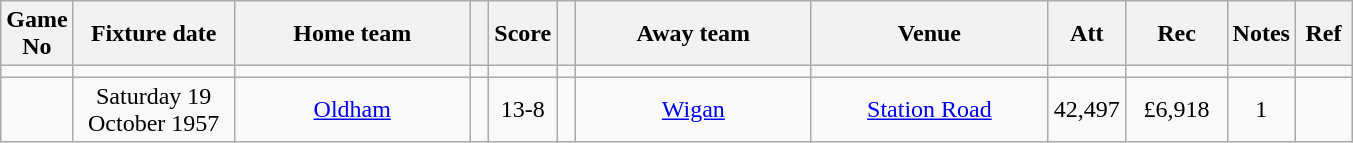<table class="wikitable" style="text-align:center;">
<tr>
<th width=20 abbr="No">Game No</th>
<th width=100 abbr="Date">Fixture date</th>
<th width=150 abbr="Home team">Home team</th>
<th width=5 abbr="space"></th>
<th width=20 abbr="Score">Score</th>
<th width=5 abbr="space"></th>
<th width=150 abbr="Away team">Away team</th>
<th width=150 abbr="Venue">Venue</th>
<th width=45 abbr="Att">Att</th>
<th width=60 abbr="Rec">Rec</th>
<th width=20 abbr="Notes">Notes</th>
<th width=30 abbr="Ref">Ref</th>
</tr>
<tr>
<td></td>
<td></td>
<td></td>
<td></td>
<td></td>
<td></td>
<td></td>
<td></td>
<td></td>
<td></td>
<td></td>
</tr>
<tr>
<td></td>
<td>Saturday 19 October 1957</td>
<td><a href='#'>Oldham</a></td>
<td></td>
<td>13-8</td>
<td></td>
<td><a href='#'>Wigan</a></td>
<td><a href='#'>Station Road</a></td>
<td>42,497</td>
<td>£6,918</td>
<td>1</td>
<td></td>
</tr>
</table>
